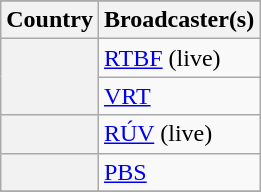<table class="wikitable plainrowheaders">
<tr>
</tr>
<tr>
<th scope="col">Country</th>
<th scope="col">Broadcaster(s)</th>
</tr>
<tr>
<th scope="rowgroup" rowspan="2"></th>
<td><a href='#'>RTBF</a> (live)</td>
</tr>
<tr>
<td><a href='#'>VRT</a></td>
</tr>
<tr>
<th scope="row"></th>
<td><a href='#'>RÚV</a> (live)</td>
</tr>
<tr>
<th scope="row"></th>
<td><a href='#'>PBS</a></td>
</tr>
<tr>
</tr>
</table>
